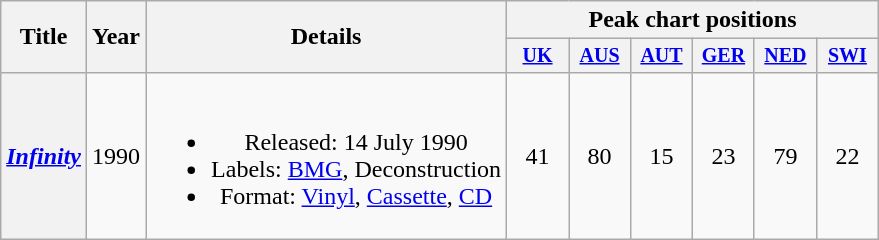<table class="wikitable plainrowheaders" style="text-align:center;">
<tr>
<th rowspan="2">Title</th>
<th rowspan="2">Year</th>
<th rowspan="2">Details</th>
<th colspan="6" style="width:3.5em;">Peak chart positions</th>
</tr>
<tr>
<th style="width:35px;font-size:smaller;"><a href='#'>UK</a><br></th>
<th style="width:35px;font-size:smaller;"><a href='#'>AUS</a><br></th>
<th style="width:35px;font-size:smaller;"><a href='#'>AUT</a><br></th>
<th style="width:35px;font-size:smaller;"><a href='#'>GER</a><br></th>
<th style="width:35px;font-size:smaller;"><a href='#'>NED</a><br></th>
<th style="width:35px;font-size:smaller;"><a href='#'>SWI</a><br></th>
</tr>
<tr>
<th scope="row"><em><a href='#'>Infinity</a></em></th>
<td>1990</td>
<td><br><ul><li>Released: 14 July 1990</li><li>Labels: <a href='#'>BMG</a>, Deconstruction</li><li>Format: <a href='#'>Vinyl</a>, <a href='#'>Cassette</a>, <a href='#'>CD</a></li></ul></td>
<td>41</td>
<td>80</td>
<td>15</td>
<td>23</td>
<td>79</td>
<td>22</td>
</tr>
</table>
